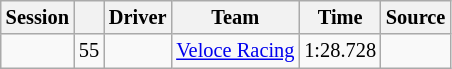<table class="wikitable" style="font-size: 85%">
<tr>
<th>Session</th>
<th></th>
<th>Driver</th>
<th>Team</th>
<th>Time</th>
<th>Source</th>
</tr>
<tr>
<td></td>
<td align=center>55</td>
<td></td>
<td><a href='#'>Veloce Racing</a></td>
<td>1:28.728</td>
<td align=center></td>
</tr>
</table>
